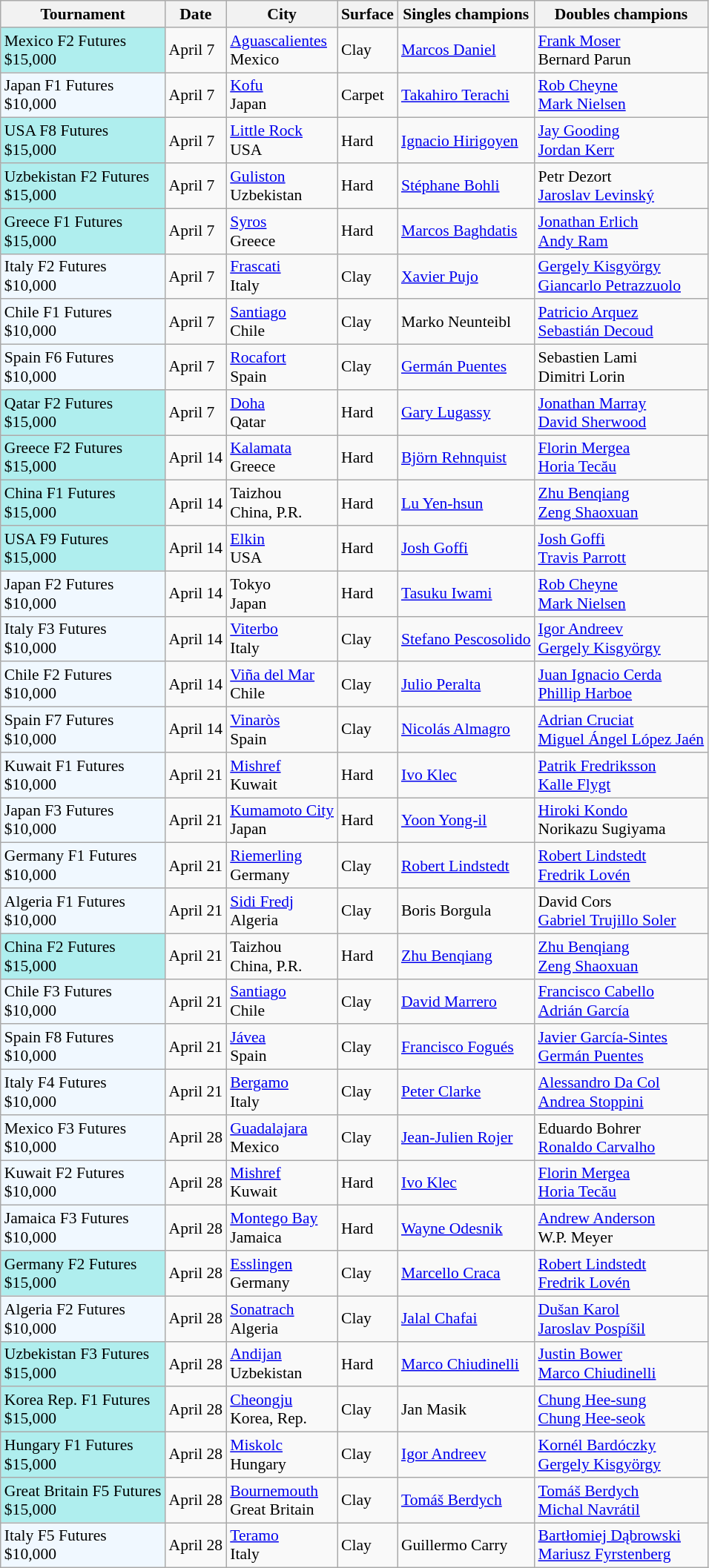<table class="sortable wikitable" style="font-size:90%">
<tr>
<th>Tournament</th>
<th>Date</th>
<th>City</th>
<th>Surface</th>
<th>Singles champions</th>
<th>Doubles champions</th>
</tr>
<tr>
<td style="background:#afeeee;">Mexico F2 Futures<br>$15,000</td>
<td>April 7</td>
<td><a href='#'>Aguascalientes</a><br>Mexico</td>
<td>Clay</td>
<td> <a href='#'>Marcos Daniel</a></td>
<td> <a href='#'>Frank Moser</a> <br> Bernard Parun</td>
</tr>
<tr>
<td style="background:#f0f8ff;">Japan F1 Futures<br>$10,000</td>
<td>April 7</td>
<td><a href='#'>Kofu</a><br>Japan</td>
<td>Carpet</td>
<td> <a href='#'>Takahiro Terachi</a></td>
<td> <a href='#'>Rob Cheyne</a> <br> <a href='#'>Mark Nielsen</a></td>
</tr>
<tr>
<td style="background:#afeeee;">USA F8 Futures<br>$15,000</td>
<td>April 7</td>
<td><a href='#'>Little Rock</a><br>USA</td>
<td>Hard</td>
<td> <a href='#'>Ignacio Hirigoyen</a></td>
<td> <a href='#'>Jay Gooding</a> <br> <a href='#'>Jordan Kerr</a></td>
</tr>
<tr>
<td style="background:#afeeee;">Uzbekistan F2 Futures<br>$15,000</td>
<td>April 7</td>
<td><a href='#'>Guliston</a><br>Uzbekistan</td>
<td>Hard</td>
<td> <a href='#'>Stéphane Bohli</a></td>
<td> Petr Dezort <br> <a href='#'>Jaroslav Levinský</a></td>
</tr>
<tr>
<td style="background:#afeeee;">Greece F1 Futures<br>$15,000</td>
<td>April 7</td>
<td><a href='#'>Syros</a><br>Greece</td>
<td>Hard</td>
<td> <a href='#'>Marcos Baghdatis</a></td>
<td> <a href='#'>Jonathan Erlich</a> <br> <a href='#'>Andy Ram</a></td>
</tr>
<tr>
<td style="background:#f0f8ff;">Italy F2 Futures<br>$10,000</td>
<td>April 7</td>
<td><a href='#'>Frascati</a><br>Italy</td>
<td>Clay</td>
<td> <a href='#'>Xavier Pujo</a></td>
<td> <a href='#'>Gergely Kisgyörgy</a> <br> <a href='#'>Giancarlo Petrazzuolo</a></td>
</tr>
<tr>
<td style="background:#f0f8ff;">Chile F1 Futures<br>$10,000</td>
<td>April 7</td>
<td><a href='#'>Santiago</a><br>Chile</td>
<td>Clay</td>
<td> Marko Neunteibl</td>
<td> <a href='#'>Patricio Arquez</a> <br> <a href='#'>Sebastián Decoud</a></td>
</tr>
<tr>
<td style="background:#f0f8ff;">Spain F6 Futures<br>$10,000</td>
<td>April 7</td>
<td><a href='#'>Rocafort</a><br>Spain</td>
<td>Clay</td>
<td> <a href='#'>Germán Puentes</a></td>
<td> Sebastien Lami <br> Dimitri Lorin</td>
</tr>
<tr>
<td style="background:#afeeee;">Qatar F2 Futures<br>$15,000</td>
<td>April 7</td>
<td><a href='#'>Doha</a><br>Qatar</td>
<td>Hard</td>
<td> <a href='#'>Gary Lugassy</a></td>
<td> <a href='#'>Jonathan Marray</a> <br> <a href='#'>David Sherwood</a></td>
</tr>
<tr>
<td style="background:#afeeee;">Greece F2 Futures<br>$15,000</td>
<td>April 14</td>
<td><a href='#'>Kalamata</a><br>Greece</td>
<td>Hard</td>
<td> <a href='#'>Björn Rehnquist</a></td>
<td> <a href='#'>Florin Mergea</a> <br> <a href='#'>Horia Tecău</a></td>
</tr>
<tr>
<td style="background:#afeeee;">China F1 Futures<br>$15,000</td>
<td>April 14</td>
<td>Taizhou<br>China, P.R.</td>
<td>Hard</td>
<td> <a href='#'>Lu Yen-hsun</a></td>
<td> <a href='#'>Zhu Benqiang</a> <br> <a href='#'>Zeng Shaoxuan</a></td>
</tr>
<tr>
<td style="background:#afeeee;">USA F9 Futures<br>$15,000</td>
<td>April 14</td>
<td><a href='#'>Elkin</a><br>USA</td>
<td>Hard</td>
<td> <a href='#'>Josh Goffi</a></td>
<td> <a href='#'>Josh Goffi</a> <br> <a href='#'>Travis Parrott</a></td>
</tr>
<tr>
<td style="background:#f0f8ff;">Japan F2 Futures<br>$10,000</td>
<td>April 14</td>
<td>Tokyo<br>Japan</td>
<td>Hard</td>
<td> <a href='#'>Tasuku Iwami</a></td>
<td> <a href='#'>Rob Cheyne</a> <br> <a href='#'>Mark Nielsen</a></td>
</tr>
<tr>
<td style="background:#f0f8ff;">Italy F3 Futures<br>$10,000</td>
<td>April 14</td>
<td><a href='#'>Viterbo</a><br>Italy</td>
<td>Clay</td>
<td> <a href='#'>Stefano Pescosolido</a></td>
<td> <a href='#'>Igor Andreev</a> <br> <a href='#'>Gergely Kisgyörgy</a></td>
</tr>
<tr>
<td style="background:#f0f8ff;">Chile F2 Futures<br>$10,000</td>
<td>April 14</td>
<td><a href='#'>Viña del Mar</a><br>Chile</td>
<td>Clay</td>
<td> <a href='#'>Julio Peralta</a></td>
<td> <a href='#'>Juan Ignacio Cerda</a> <br> <a href='#'>Phillip Harboe</a></td>
</tr>
<tr>
<td style="background:#f0f8ff;">Spain F7 Futures<br>$10,000</td>
<td>April 14</td>
<td><a href='#'>Vinaròs</a><br>Spain</td>
<td>Clay</td>
<td> <a href='#'>Nicolás Almagro</a></td>
<td> <a href='#'>Adrian Cruciat</a> <br> <a href='#'>Miguel Ángel López Jaén</a></td>
</tr>
<tr>
<td style="background:#f0f8ff;">Kuwait F1 Futures<br>$10,000</td>
<td>April 21</td>
<td><a href='#'>Mishref</a><br>Kuwait</td>
<td>Hard</td>
<td> <a href='#'>Ivo Klec</a></td>
<td> <a href='#'>Patrik Fredriksson</a> <br> <a href='#'>Kalle Flygt</a></td>
</tr>
<tr>
<td style="background:#f0f8ff;">Japan F3 Futures<br>$10,000</td>
<td>April 21</td>
<td><a href='#'>Kumamoto City</a><br>Japan</td>
<td>Hard</td>
<td> <a href='#'>Yoon Yong-il</a></td>
<td> <a href='#'>Hiroki Kondo</a> <br> Norikazu Sugiyama</td>
</tr>
<tr>
<td style="background:#f0f8ff;">Germany F1 Futures<br>$10,000</td>
<td>April 21</td>
<td><a href='#'>Riemerling</a><br>Germany</td>
<td>Clay</td>
<td> <a href='#'>Robert Lindstedt</a></td>
<td> <a href='#'>Robert Lindstedt</a> <br> <a href='#'>Fredrik Lovén</a></td>
</tr>
<tr>
<td style="background:#f0f8ff;">Algeria F1 Futures<br>$10,000</td>
<td>April 21</td>
<td><a href='#'>Sidi Fredj</a><br>Algeria</td>
<td>Clay</td>
<td> Boris Borgula</td>
<td> David Cors <br> <a href='#'>Gabriel Trujillo Soler</a></td>
</tr>
<tr>
<td style="background:#afeeee;">China F2 Futures<br>$15,000</td>
<td>April 21</td>
<td>Taizhou<br>China, P.R.</td>
<td>Hard</td>
<td> <a href='#'>Zhu Benqiang</a></td>
<td> <a href='#'>Zhu Benqiang</a> <br> <a href='#'>Zeng Shaoxuan</a></td>
</tr>
<tr>
<td style="background:#f0f8ff;">Chile F3 Futures<br>$10,000</td>
<td>April 21</td>
<td><a href='#'>Santiago</a><br>Chile</td>
<td>Clay</td>
<td> <a href='#'>David Marrero</a></td>
<td> <a href='#'>Francisco Cabello</a> <br> <a href='#'>Adrián García</a></td>
</tr>
<tr>
<td style="background:#f0f8ff;">Spain F8 Futures<br>$10,000</td>
<td>April 21</td>
<td><a href='#'>Jávea</a><br>Spain</td>
<td>Clay</td>
<td> <a href='#'>Francisco Fogués</a></td>
<td> <a href='#'>Javier García-Sintes</a> <br> <a href='#'>Germán Puentes</a></td>
</tr>
<tr>
<td style="background:#f0f8ff;">Italy F4 Futures<br>$10,000</td>
<td>April 21</td>
<td><a href='#'>Bergamo</a><br>Italy</td>
<td>Clay</td>
<td> <a href='#'>Peter Clarke</a></td>
<td> <a href='#'>Alessandro Da Col</a> <br> <a href='#'>Andrea Stoppini</a></td>
</tr>
<tr>
<td style="background:#f0f8ff;">Mexico F3 Futures<br>$10,000</td>
<td>April 28</td>
<td><a href='#'>Guadalajara</a><br>Mexico</td>
<td>Clay</td>
<td> <a href='#'>Jean-Julien Rojer</a></td>
<td> Eduardo Bohrer<br> <a href='#'>Ronaldo Carvalho</a></td>
</tr>
<tr>
<td style="background:#f0f8ff;">Kuwait F2 Futures<br>$10,000</td>
<td>April 28</td>
<td><a href='#'>Mishref</a><br>Kuwait</td>
<td>Hard</td>
<td> <a href='#'>Ivo Klec</a></td>
<td> <a href='#'>Florin Mergea</a> <br> <a href='#'>Horia Tecău</a></td>
</tr>
<tr>
<td style="background:#f0f8ff;">Jamaica F3 Futures<br>$10,000</td>
<td>April 28</td>
<td><a href='#'>Montego Bay</a><br>Jamaica</td>
<td>Hard</td>
<td> <a href='#'>Wayne Odesnik</a></td>
<td> <a href='#'>Andrew Anderson</a><br> W.P. Meyer</td>
</tr>
<tr>
<td style="background:#afeeee;">Germany F2 Futures<br>$15,000</td>
<td>April 28</td>
<td><a href='#'>Esslingen</a><br>Germany</td>
<td>Clay</td>
<td> <a href='#'>Marcello Craca</a></td>
<td> <a href='#'>Robert Lindstedt</a> <br> <a href='#'>Fredrik Lovén</a></td>
</tr>
<tr>
<td style="background:#f0f8ff;">Algeria F2 Futures<br>$10,000</td>
<td>April 28</td>
<td><a href='#'>Sonatrach</a><br>Algeria</td>
<td>Clay</td>
<td> <a href='#'>Jalal Chafai</a></td>
<td> <a href='#'>Dušan Karol</a> <br> <a href='#'>Jaroslav Pospíšil</a></td>
</tr>
<tr>
<td style="background:#afeeee;">Uzbekistan F3 Futures<br>$15,000</td>
<td>April 28</td>
<td><a href='#'>Andijan</a><br>Uzbekistan</td>
<td>Hard</td>
<td> <a href='#'>Marco Chiudinelli</a></td>
<td> <a href='#'>Justin Bower</a> <br> <a href='#'>Marco Chiudinelli</a></td>
</tr>
<tr>
<td style="background:#afeeee;">Korea Rep. F1 Futures<br>$15,000</td>
<td>April 28</td>
<td><a href='#'>Cheongju</a><br>Korea, Rep.</td>
<td>Clay</td>
<td> Jan Masik</td>
<td> <a href='#'>Chung Hee-sung</a> <br> <a href='#'>Chung Hee-seok</a></td>
</tr>
<tr>
<td style="background:#afeeee;">Hungary F1 Futures<br>$15,000</td>
<td>April 28</td>
<td><a href='#'>Miskolc</a><br>Hungary</td>
<td>Clay</td>
<td> <a href='#'>Igor Andreev</a></td>
<td> <a href='#'>Kornél Bardóczky</a> <br> <a href='#'>Gergely Kisgyörgy</a></td>
</tr>
<tr>
<td style="background:#afeeee;">Great Britain F5 Futures<br>$15,000</td>
<td>April 28</td>
<td><a href='#'>Bournemouth</a><br>Great Britain</td>
<td>Clay</td>
<td> <a href='#'>Tomáš Berdych</a></td>
<td> <a href='#'>Tomáš Berdych</a> <br> <a href='#'>Michal Navrátil</a></td>
</tr>
<tr>
<td style="background:#f0f8ff;">Italy F5 Futures<br>$10,000</td>
<td>April 28</td>
<td><a href='#'>Teramo</a><br>Italy</td>
<td>Clay</td>
<td> Guillermo Carry</td>
<td> <a href='#'>Bartłomiej Dąbrowski</a> <br> <a href='#'>Mariusz Fyrstenberg</a></td>
</tr>
</table>
